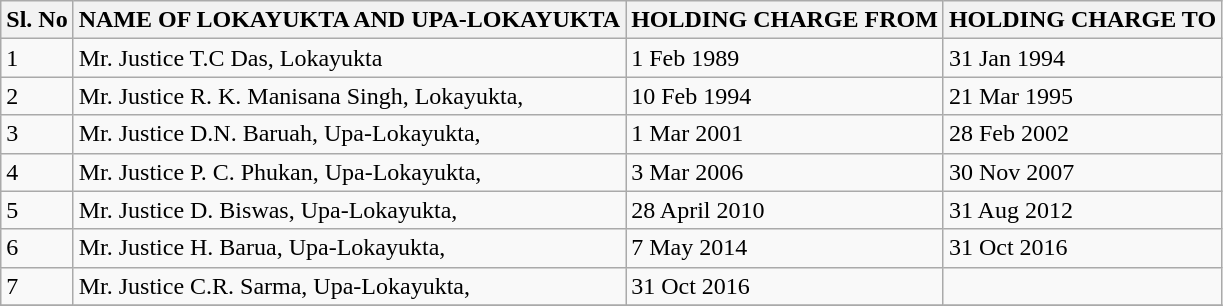<table class="wikitable sortable">
<tr>
<th>Sl. No</th>
<th>NAME OF LOKAYUKTA AND UPA-LOKAYUKTA</th>
<th>HOLDING CHARGE FROM</th>
<th>HOLDING CHARGE TO</th>
</tr>
<tr>
<td>1</td>
<td>Mr. Justice T.C Das, Lokayukta</td>
<td>1 Feb 1989</td>
<td>31 Jan 1994</td>
</tr>
<tr>
<td>2</td>
<td>Mr. Justice R. K. Manisana Singh, Lokayukta,</td>
<td>10 Feb 1994</td>
<td>21 Mar 1995</td>
</tr>
<tr>
<td>3</td>
<td>Mr. Justice D.N. Baruah, Upa-Lokayukta,</td>
<td>1 Mar 2001</td>
<td>28 Feb 2002</td>
</tr>
<tr>
<td>4</td>
<td>Mr. Justice P. C. Phukan, Upa-Lokayukta,</td>
<td>3 Mar 2006</td>
<td>30 Nov 2007</td>
</tr>
<tr>
<td>5</td>
<td>Mr. Justice D. Biswas, Upa-Lokayukta,</td>
<td>28 April 2010</td>
<td>31 Aug 2012</td>
</tr>
<tr>
<td>6</td>
<td>Mr. Justice H. Barua, Upa-Lokayukta,</td>
<td>7 May 2014</td>
<td>31 Oct 2016</td>
</tr>
<tr>
<td>7</td>
<td>Mr. Justice C.R. Sarma, Upa-Lokayukta,</td>
<td>31 Oct 2016</td>
<td></td>
</tr>
<tr>
</tr>
</table>
